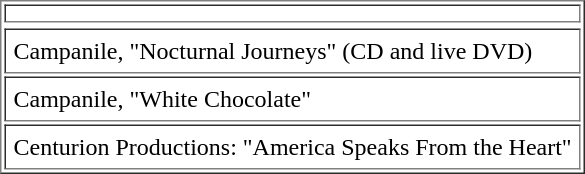<table border="1" cellpadding="5" colspan="2">
<tr>
<th></th>
</tr>
<tr>
</tr>
<tr>
<td>Campanile, "Nocturnal Journeys" (CD and live DVD)</td>
</tr>
<tr>
<td>Campanile, "White Chocolate"</td>
</tr>
<tr>
<td>Centurion Productions: "America Speaks From the Heart"</td>
</tr>
</table>
